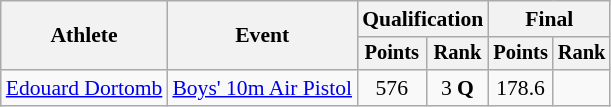<table class="wikitable" style="font-size:90%;">
<tr>
<th rowspan=2>Athlete</th>
<th rowspan=2>Event</th>
<th colspan=2>Qualification</th>
<th colspan=2>Final</th>
</tr>
<tr style="font-size:95%">
<th>Points</th>
<th>Rank</th>
<th>Points</th>
<th>Rank</th>
</tr>
<tr align=center>
<td align=left><a href='#'>Edouard Dortomb</a></td>
<td align=left><a href='#'>Boys' 10m Air Pistol</a></td>
<td>576</td>
<td>3 <strong>Q</strong></td>
<td>178.6</td>
<td></td>
</tr>
</table>
